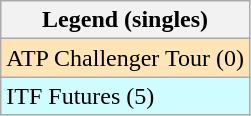<table class="wikitable">
<tr>
<th>Legend (singles)</th>
</tr>
<tr bgcolor="moccasin">
<td>ATP Challenger Tour (0)</td>
</tr>
<tr bgcolor="CFFCFF">
<td>ITF Futures (5)</td>
</tr>
</table>
